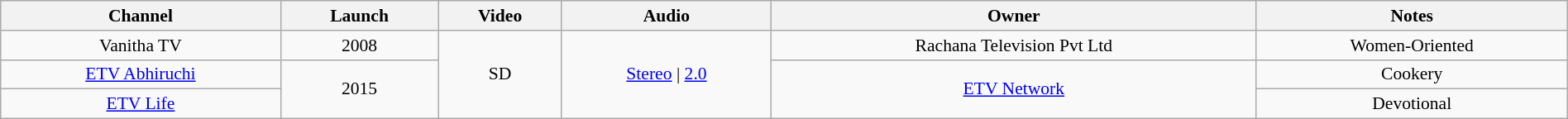<table class="wikitable sortable" style="border-collapse:collapse; font-size: 90%; text-align:center" width="100%">
<tr>
<th>Channel</th>
<th>Launch</th>
<th>Video</th>
<th>Audio</th>
<th>Owner</th>
<th>Notes</th>
</tr>
<tr>
<td>Vanitha TV</td>
<td>2008</td>
<td rowspan="3">SD</td>
<td rowspan="3"><a href='#'>Stereo</a> | <a href='#'>2.0</a></td>
<td>Rachana Television Pvt Ltd</td>
<td>Women-Oriented</td>
</tr>
<tr>
<td><a href='#'>ETV Abhiruchi</a></td>
<td rowspan="2">2015</td>
<td rowspan="2"><a href='#'>ETV Network</a></td>
<td>Cookery</td>
</tr>
<tr>
<td><a href='#'>ETV Life</a></td>
<td>Devotional</td>
</tr>
</table>
